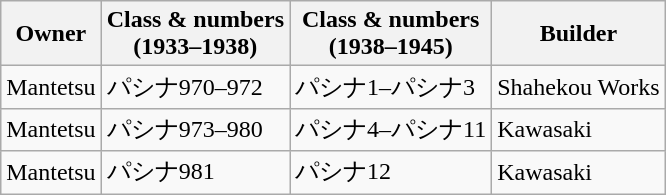<table class="wikitable">
<tr>
<th>Owner</th>
<th>Class & numbers<br>(1933–1938)</th>
<th>Class & numbers<br>(1938–1945)</th>
<th>Builder</th>
</tr>
<tr>
<td>Mantetsu</td>
<td>パシナ970–972</td>
<td>パシナ1–パシナ3</td>
<td>Shahekou Works</td>
</tr>
<tr>
<td>Mantetsu</td>
<td>パシナ973–980</td>
<td>パシナ4–パシナ11</td>
<td>Kawasaki</td>
</tr>
<tr>
<td>Mantetsu</td>
<td>パシナ981</td>
<td>パシナ12</td>
<td>Kawasaki</td>
</tr>
</table>
